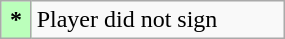<table class="wikitable" style="width:15%;">
<tr>
<th scope="row" style="background:#bfb;">*</th>
<td>Player did not sign</td>
</tr>
</table>
